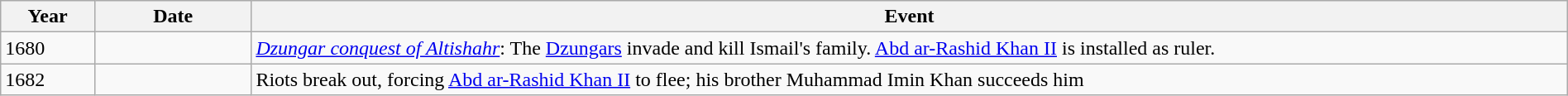<table class="wikitable" width="100%">
<tr>
<th style="width:6%">Year</th>
<th style="width:10%">Date</th>
<th>Event</th>
</tr>
<tr>
<td>1680</td>
<td></td>
<td><em><a href='#'>Dzungar conquest of Altishahr</a></em>: The <a href='#'>Dzungars</a> invade and kill Ismail's family. <a href='#'>Abd ar-Rashid Khan II</a> is installed as ruler.</td>
</tr>
<tr>
<td>1682</td>
<td></td>
<td>Riots break out, forcing <a href='#'>Abd ar-Rashid Khan II</a> to flee; his brother Muhammad Imin Khan succeeds him</td>
</tr>
</table>
